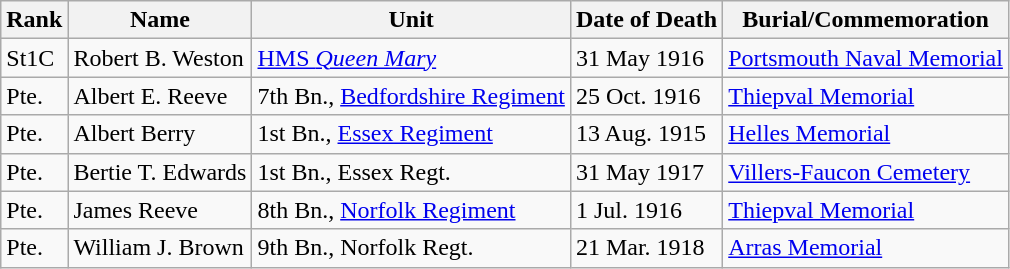<table class="wikitable">
<tr>
<th>Rank</th>
<th>Name</th>
<th>Unit</th>
<th>Date of Death</th>
<th>Burial/Commemoration</th>
</tr>
<tr>
<td>St1C</td>
<td>Robert B. Weston</td>
<td><a href='#'>HMS <em>Queen Mary</em></a></td>
<td>31 May 1916</td>
<td><a href='#'>Portsmouth Naval Memorial</a></td>
</tr>
<tr>
<td>Pte.</td>
<td>Albert E. Reeve</td>
<td>7th Bn., <a href='#'>Bedfordshire Regiment</a></td>
<td>25 Oct. 1916</td>
<td><a href='#'>Thiepval Memorial</a></td>
</tr>
<tr>
<td>Pte.</td>
<td>Albert Berry</td>
<td>1st Bn., <a href='#'>Essex Regiment</a></td>
<td>13 Aug. 1915</td>
<td><a href='#'>Helles Memorial</a></td>
</tr>
<tr>
<td>Pte.</td>
<td>Bertie T. Edwards</td>
<td>1st Bn., Essex Regt.</td>
<td>31 May 1917</td>
<td><a href='#'>Villers-Faucon Cemetery</a></td>
</tr>
<tr>
<td>Pte.</td>
<td>James Reeve</td>
<td>8th Bn., <a href='#'>Norfolk Regiment</a></td>
<td>1 Jul. 1916</td>
<td><a href='#'>Thiepval Memorial</a></td>
</tr>
<tr>
<td>Pte.</td>
<td>William J. Brown</td>
<td>9th Bn., Norfolk Regt.</td>
<td>21 Mar. 1918</td>
<td><a href='#'>Arras Memorial</a></td>
</tr>
</table>
